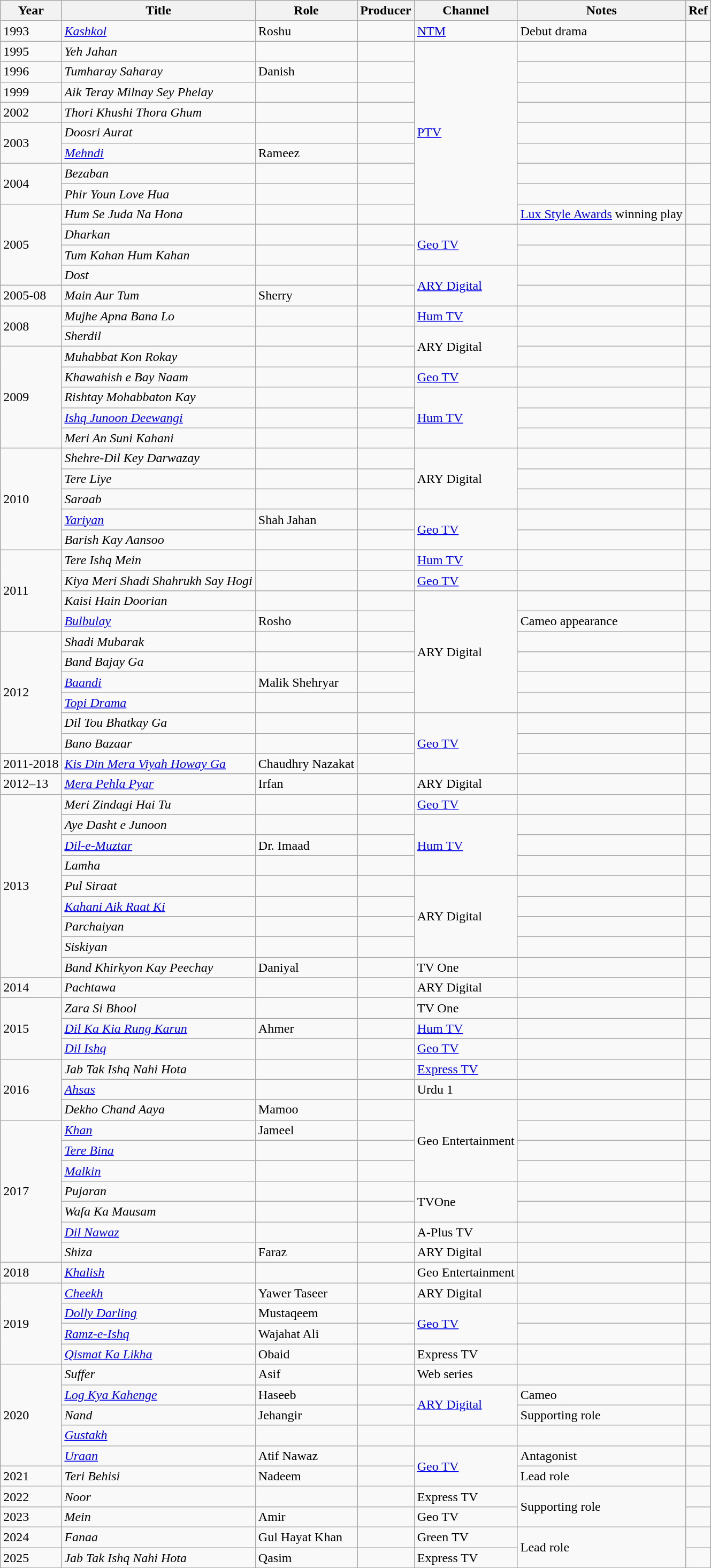<table class="wikitable sortable">
<tr>
<th>Year</th>
<th>Title</th>
<th>Role</th>
<th>Producer</th>
<th>Channel</th>
<th>Notes</th>
<th>Ref</th>
</tr>
<tr>
<td>1993</td>
<td><em><a href='#'>Kashkol</a></em></td>
<td>Roshu</td>
<td></td>
<td><a href='#'>NTM</a></td>
<td>Debut drama</td>
<td></td>
</tr>
<tr>
<td>1995</td>
<td><em>Yeh Jahan</em></td>
<td></td>
<td></td>
<td rowspan="9"><a href='#'>PTV</a></td>
<td></td>
<td></td>
</tr>
<tr>
<td>1996</td>
<td><em>Tumharay Saharay</em></td>
<td>Danish</td>
<td></td>
<td></td>
<td></td>
</tr>
<tr>
<td>1999</td>
<td><em>Aik Teray Milnay Sey Phelay</em></td>
<td></td>
<td></td>
<td></td>
<td></td>
</tr>
<tr>
<td>2002</td>
<td><em>Thori Khushi Thora Ghum</em></td>
<td></td>
<td></td>
<td></td>
<td></td>
</tr>
<tr>
<td rowspan="2">2003</td>
<td><em>Doosri Aurat</em></td>
<td></td>
<td></td>
<td></td>
<td></td>
</tr>
<tr>
<td><em><a href='#'>Mehndi</a></em></td>
<td>Rameez</td>
<td></td>
<td></td>
<td></td>
</tr>
<tr>
<td rowspan="2">2004</td>
<td><em>Bezaban</em></td>
<td></td>
<td></td>
<td></td>
<td></td>
</tr>
<tr>
<td><em>Phir Youn Love Hua</em></td>
<td></td>
<td></td>
<td></td>
<td></td>
</tr>
<tr>
<td rowspan="4">2005</td>
<td><em>Hum Se Juda Na Hona</em></td>
<td></td>
<td></td>
<td><a href='#'>Lux Style Awards</a> winning play</td>
<td></td>
</tr>
<tr>
<td><em>Dharkan</em></td>
<td></td>
<td></td>
<td rowspan="2"><a href='#'>Geo TV</a></td>
<td></td>
<td></td>
</tr>
<tr>
<td><em>Tum Kahan Hum Kahan</em></td>
<td></td>
<td></td>
<td></td>
<td></td>
</tr>
<tr>
<td><em>Dost</em></td>
<td></td>
<td></td>
<td rowspan="2"><a href='#'>ARY Digital</a></td>
<td></td>
<td></td>
</tr>
<tr>
<td>2005-08</td>
<td><em>Main Aur Tum</em></td>
<td>Sherry</td>
<td></td>
<td></td>
<td></td>
</tr>
<tr>
<td rowspan="2">2008</td>
<td><em>Mujhe Apna Bana Lo</em></td>
<td></td>
<td></td>
<td><a href='#'>Hum TV</a></td>
<td></td>
<td></td>
</tr>
<tr>
<td><em>Sherdil</em></td>
<td></td>
<td></td>
<td rowspan="2">ARY Digital</td>
<td></td>
<td></td>
</tr>
<tr>
<td rowspan="5">2009</td>
<td><em>Muhabbat Kon Rokay </em></td>
<td></td>
<td></td>
<td></td>
<td></td>
</tr>
<tr>
<td><em>Khawahish e Bay Naam</em></td>
<td></td>
<td></td>
<td><a href='#'>Geo TV</a></td>
<td></td>
<td></td>
</tr>
<tr>
<td><em>Rishtay Mohabbaton Kay</em></td>
<td></td>
<td></td>
<td rowspan="3"><a href='#'>Hum TV</a></td>
<td></td>
<td></td>
</tr>
<tr>
<td><em><a href='#'>Ishq Junoon Deewangi</a></em></td>
<td></td>
<td></td>
<td></td>
<td></td>
</tr>
<tr>
<td><em>Meri An Suni Kahani</em></td>
<td></td>
<td></td>
<td></td>
<td></td>
</tr>
<tr>
<td rowspan="5">2010</td>
<td><em>Shehre-Dil Key Darwazay</em></td>
<td></td>
<td></td>
<td rowspan="3">ARY Digital</td>
<td></td>
<td></td>
</tr>
<tr>
<td><em>Tere Liye</em></td>
<td></td>
<td></td>
<td></td>
<td></td>
</tr>
<tr>
<td><em>Saraab</em></td>
<td></td>
<td></td>
<td></td>
<td></td>
</tr>
<tr>
<td><em><a href='#'>Yariyan</a></em></td>
<td>Shah Jahan</td>
<td></td>
<td rowspan="2"><a href='#'>Geo TV</a></td>
<td></td>
<td></td>
</tr>
<tr>
<td><em>Barish Kay Aansoo</em></td>
<td></td>
<td></td>
<td></td>
<td></td>
</tr>
<tr>
<td rowspan="4">2011</td>
<td><em>Tere Ishq Mein</em></td>
<td></td>
<td></td>
<td><a href='#'>Hum TV</a></td>
<td></td>
<td></td>
</tr>
<tr>
<td><em>Kiya Meri Shadi Shahrukh Say Hogi</em></td>
<td></td>
<td></td>
<td><a href='#'>Geo TV</a></td>
<td></td>
<td></td>
</tr>
<tr>
<td><em>Kaisi Hain Doorian</em></td>
<td></td>
<td></td>
<td rowspan="6">ARY Digital</td>
<td></td>
<td></td>
</tr>
<tr>
<td><em><a href='#'>Bulbulay</a></em></td>
<td>Rosho</td>
<td></td>
<td>Cameo appearance</td>
<td></td>
</tr>
<tr>
<td rowspan="6">2012</td>
<td><em>Shadi Mubarak</em></td>
<td></td>
<td></td>
<td></td>
<td></td>
</tr>
<tr>
<td><em>Band Bajay Ga</em></td>
<td></td>
<td></td>
<td></td>
<td></td>
</tr>
<tr>
<td><em><a href='#'>Baandi</a></em></td>
<td>Malik Shehryar</td>
<td></td>
<td></td>
<td></td>
</tr>
<tr>
<td><em><a href='#'>Topi Drama</a></em></td>
<td></td>
<td></td>
<td></td>
<td></td>
</tr>
<tr>
<td><em>Dil Tou Bhatkay Ga</em></td>
<td></td>
<td></td>
<td rowspan="3"><a href='#'>Geo TV</a></td>
<td></td>
<td></td>
</tr>
<tr>
<td><em>Bano Bazaar</em></td>
<td></td>
<td></td>
<td></td>
<td></td>
</tr>
<tr>
<td>2011-2018</td>
<td><em><a href='#'>Kis Din Mera Viyah Howay Ga</a></em></td>
<td>Chaudhry Nazakat</td>
<td></td>
<td></td>
<td></td>
</tr>
<tr>
<td>2012–13</td>
<td><em><a href='#'>Mera Pehla Pyar</a></em></td>
<td>Irfan</td>
<td></td>
<td>ARY Digital</td>
<td></td>
<td></td>
</tr>
<tr>
<td rowspan="9">2013</td>
<td><em>Meri Zindagi Hai Tu</em></td>
<td></td>
<td></td>
<td><a href='#'>Geo TV</a></td>
<td></td>
<td></td>
</tr>
<tr>
<td><em>Aye Dasht e Junoon</em></td>
<td></td>
<td></td>
<td rowspan="3"><a href='#'>Hum TV</a></td>
<td></td>
<td></td>
</tr>
<tr>
<td><em><a href='#'>Dil-e-Muztar</a></em></td>
<td>Dr. Imaad</td>
<td></td>
<td></td>
<td></td>
</tr>
<tr>
<td><em>Lamha</em></td>
<td></td>
<td></td>
<td></td>
<td></td>
</tr>
<tr>
<td><em>Pul Siraat</em></td>
<td></td>
<td></td>
<td rowspan="4">ARY Digital</td>
<td></td>
<td></td>
</tr>
<tr>
<td><em><a href='#'>Kahani Aik Raat Ki</a></em></td>
<td></td>
<td></td>
<td></td>
<td></td>
</tr>
<tr>
<td><em>Parchaiyan</em></td>
<td></td>
<td></td>
<td></td>
<td></td>
</tr>
<tr>
<td><em>Siskiyan</em></td>
<td></td>
<td></td>
<td></td>
<td></td>
</tr>
<tr>
<td><em>Band Khirkyon Kay Peechay</em></td>
<td>Daniyal</td>
<td></td>
<td>TV One</td>
<td></td>
<td></td>
</tr>
<tr>
<td>2014</td>
<td><em>Pachtawa</em></td>
<td></td>
<td></td>
<td>ARY Digital</td>
<td></td>
<td></td>
</tr>
<tr>
<td rowspan="3">2015</td>
<td><em>Zara Si Bhool</em></td>
<td></td>
<td></td>
<td>TV One</td>
<td></td>
<td></td>
</tr>
<tr>
<td><em><a href='#'>Dil Ka Kia Rung Karun</a></em></td>
<td>Ahmer</td>
<td></td>
<td><a href='#'>Hum TV</a></td>
<td></td>
<td></td>
</tr>
<tr>
<td><em><a href='#'>Dil Ishq</a></em></td>
<td></td>
<td></td>
<td><a href='#'>Geo TV</a></td>
<td></td>
<td></td>
</tr>
<tr>
<td rowspan="3">2016</td>
<td><em>Jab Tak Ishq Nahi Hota  </em></td>
<td></td>
<td></td>
<td><a href='#'>Express TV</a></td>
<td></td>
<td></td>
</tr>
<tr>
<td><em><a href='#'>Ahsas</a></em></td>
<td></td>
<td></td>
<td>Urdu 1</td>
<td></td>
<td></td>
</tr>
<tr>
<td><em>Dekho Chand Aaya</em></td>
<td>Mamoo</td>
<td></td>
<td rowspan="4">Geo Entertainment</td>
<td></td>
<td></td>
</tr>
<tr>
<td rowspan="7">2017</td>
<td><em><a href='#'>Khan</a></em></td>
<td>Jameel</td>
<td></td>
<td></td>
<td></td>
</tr>
<tr>
<td><em><a href='#'>Tere Bina</a></em></td>
<td></td>
<td></td>
<td></td>
<td></td>
</tr>
<tr>
<td><em><a href='#'>Malkin</a></em></td>
<td></td>
<td></td>
<td></td>
<td></td>
</tr>
<tr>
<td><em>Pujaran</em></td>
<td></td>
<td></td>
<td rowspan="2">TVOne</td>
<td></td>
<td></td>
</tr>
<tr>
<td><em>Wafa Ka Mausam</em></td>
<td></td>
<td></td>
<td></td>
<td></td>
</tr>
<tr>
<td><em><a href='#'>Dil Nawaz</a></em></td>
<td></td>
<td></td>
<td>A-Plus TV</td>
<td></td>
<td></td>
</tr>
<tr>
<td><em>Shiza </em></td>
<td>Faraz</td>
<td></td>
<td>ARY Digital</td>
<td></td>
<td></td>
</tr>
<tr>
<td>2018</td>
<td><em><a href='#'>Khalish</a></em></td>
<td></td>
<td></td>
<td>Geo Entertainment</td>
<td></td>
<td></td>
</tr>
<tr>
<td rowspan="4">2019</td>
<td><em><a href='#'>Cheekh</a></em></td>
<td>Yawer Taseer</td>
<td></td>
<td>ARY Digital</td>
<td></td>
<td></td>
</tr>
<tr>
<td><em><a href='#'>Dolly Darling</a></em></td>
<td>Mustaqeem</td>
<td></td>
<td rowspan="2"><a href='#'>Geo TV</a></td>
<td></td>
<td></td>
</tr>
<tr>
<td><em><a href='#'>Ramz-e-Ishq</a></em></td>
<td>Wajahat Ali</td>
<td></td>
<td></td>
<td></td>
</tr>
<tr>
<td><em><a href='#'>Qismat Ka Likha</a></em></td>
<td>Obaid</td>
<td></td>
<td>Express TV</td>
<td></td>
<td></td>
</tr>
<tr>
<td rowspan="5">2020</td>
<td><em>Suffer</em></td>
<td>Asif</td>
<td></td>
<td>Web series</td>
<td></td>
<td></td>
</tr>
<tr>
<td><em><a href='#'>Log Kya Kahenge</a></em></td>
<td>Haseeb</td>
<td></td>
<td rowspan="2"><a href='#'>ARY Digital</a></td>
<td>Cameo</td>
<td><br></td>
</tr>
<tr>
<td><em>Nand</em></td>
<td>Jehangir</td>
<td></td>
<td>Supporting role</td>
<td><br></td>
</tr>
<tr>
<td><em><a href='#'>Gustakh</a></em></td>
<td></td>
<td></td>
<td></td>
<td></td>
<td></td>
</tr>
<tr>
<td><em><a href='#'>Uraan</a></em></td>
<td>Atif Nawaz</td>
<td></td>
<td rowspan="2"><a href='#'>Geo TV</a></td>
<td>Antagonist</td>
<td></td>
</tr>
<tr>
<td>2021</td>
<td><em>Teri Behisi</em></td>
<td>Nadeem</td>
<td></td>
<td>Lead role</td>
<td></td>
</tr>
<tr>
<td>2022</td>
<td><em>Noor</em></td>
<td></td>
<td></td>
<td>Express TV</td>
<td rowspan="2">Supporting role</td>
<td></td>
</tr>
<tr>
<td>2023</td>
<td><em>Mein</em></td>
<td>Amir</td>
<td></td>
<td>Geo TV</td>
<td></td>
</tr>
<tr>
<td>2024</td>
<td><em>Fanaa</em></td>
<td>Gul Hayat Khan</td>
<td></td>
<td>Green TV</td>
<td rowspan="2">Lead role</td>
<td></td>
</tr>
<tr>
<td>2025</td>
<td><em>Jab Tak Ishq Nahi Hota</em></td>
<td>Qasim</td>
<td></td>
<td>Express TV</td>
<td></td>
</tr>
</table>
